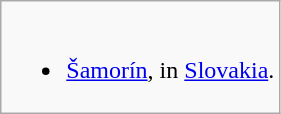<table class="wikitable">
<tr valign="top">
<td><br><ul><li> <a href='#'>Šamorín</a>, in <a href='#'>Slovakia</a>.</li></ul></td>
</tr>
</table>
